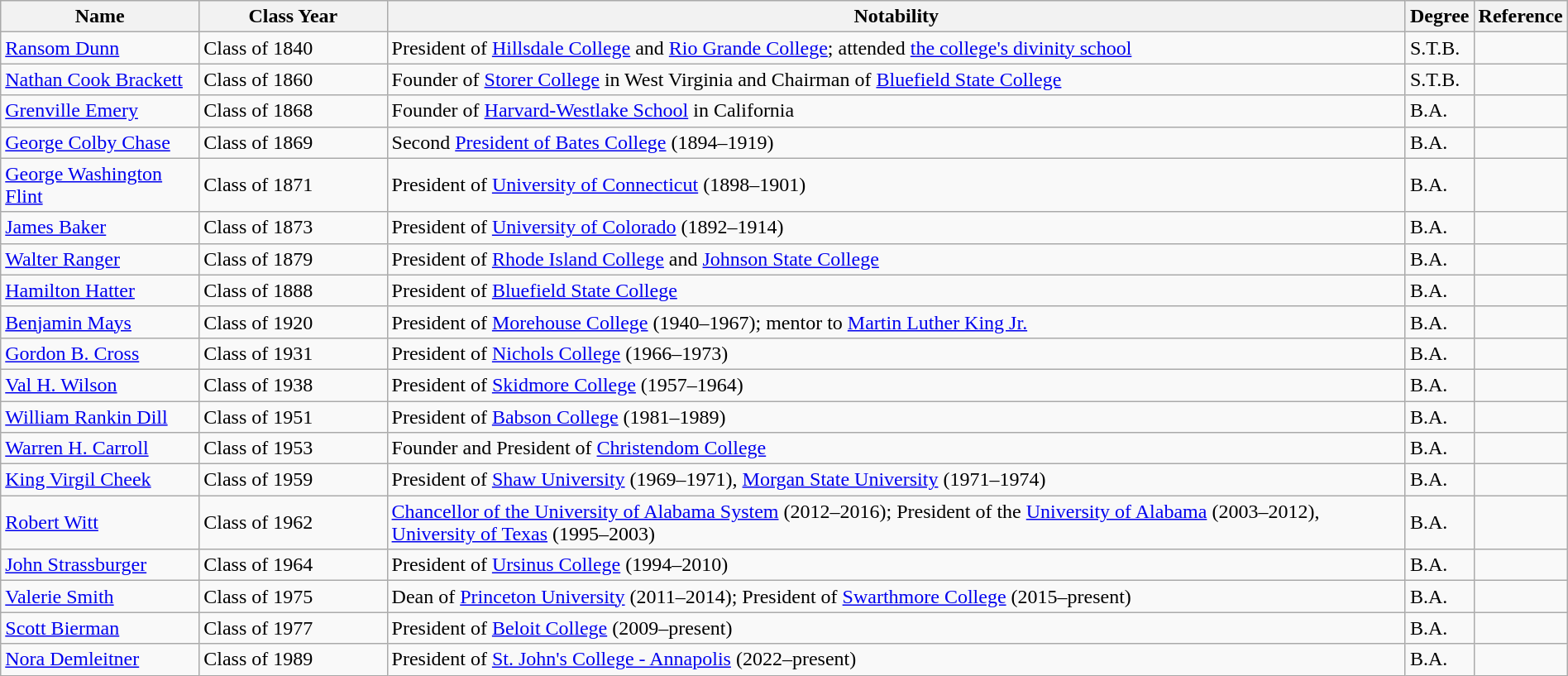<table class="wikitable" style="width:100%">
<tr>
<th style="width:*;">Name</th>
<th style="width:12%;">Class Year</th>
<th class="unsortable" style="width:65%;">Notability</th>
<th>Degree</th>
<th>Reference</th>
</tr>
<tr>
<td><a href='#'>Ransom Dunn</a></td>
<td>Class of 1840</td>
<td>President of <a href='#'>Hillsdale College</a> and <a href='#'>Rio Grande College</a>; attended <a href='#'>the college's divinity school</a></td>
<td>S.T.B.</td>
<td></td>
</tr>
<tr>
<td><a href='#'>Nathan Cook Brackett</a></td>
<td>Class of 1860</td>
<td>Founder of <a href='#'>Storer College</a> in West Virginia and Chairman of <a href='#'>Bluefield State College</a></td>
<td>S.T.B.</td>
<td></td>
</tr>
<tr>
<td><a href='#'>Grenville Emery</a></td>
<td>Class of 1868</td>
<td>Founder of <a href='#'>Harvard-Westlake School</a> in California</td>
<td>B.A.</td>
<td></td>
</tr>
<tr>
<td><a href='#'>George Colby Chase</a></td>
<td>Class of 1869</td>
<td>Second <a href='#'>President of Bates College</a> (1894–1919)</td>
<td>B.A.</td>
<td></td>
</tr>
<tr>
<td><a href='#'>George Washington Flint</a></td>
<td>Class of 1871</td>
<td>President of <a href='#'>University of Connecticut</a> (1898–1901)</td>
<td>B.A.</td>
<td></td>
</tr>
<tr>
<td><a href='#'>James Baker</a></td>
<td>Class of 1873</td>
<td>President of <a href='#'>University of Colorado</a> (1892–1914)</td>
<td>B.A.</td>
<td></td>
</tr>
<tr>
<td><a href='#'>Walter Ranger</a></td>
<td>Class of 1879</td>
<td>President of <a href='#'>Rhode Island College</a> and <a href='#'>Johnson State College</a></td>
<td>B.A.</td>
<td></td>
</tr>
<tr>
<td><a href='#'>Hamilton Hatter</a></td>
<td>Class of 1888</td>
<td>President of <a href='#'>Bluefield State College</a></td>
<td>B.A.</td>
<td></td>
</tr>
<tr>
<td><a href='#'>Benjamin Mays</a></td>
<td>Class of 1920</td>
<td>President of <a href='#'>Morehouse College</a> (1940–1967); mentor to <a href='#'>Martin Luther King Jr.</a></td>
<td>B.A.</td>
<td></td>
</tr>
<tr>
<td><a href='#'>Gordon B. Cross</a></td>
<td>Class of 1931</td>
<td>President of <a href='#'>Nichols College</a> (1966–1973)</td>
<td>B.A.</td>
<td></td>
</tr>
<tr>
<td><a href='#'>Val H. Wilson</a></td>
<td>Class of 1938</td>
<td>President of <a href='#'>Skidmore College</a> (1957–1964)</td>
<td>B.A.</td>
<td></td>
</tr>
<tr>
<td><a href='#'>William Rankin Dill</a></td>
<td>Class of 1951</td>
<td>President of <a href='#'>Babson College</a> (1981–1989)</td>
<td>B.A.</td>
<td></td>
</tr>
<tr>
<td><a href='#'>Warren H. Carroll</a></td>
<td>Class of 1953</td>
<td>Founder and President of <a href='#'>Christendom College</a></td>
<td>B.A.</td>
<td></td>
</tr>
<tr>
<td><a href='#'>King Virgil Cheek</a></td>
<td>Class of 1959</td>
<td>President of <a href='#'>Shaw University</a> (1969–1971), <a href='#'>Morgan State University</a> (1971–1974)</td>
<td>B.A.</td>
<td></td>
</tr>
<tr>
<td><a href='#'>Robert Witt</a></td>
<td>Class of 1962</td>
<td><a href='#'>Chancellor of the University of Alabama System</a> (2012–2016); President of the <a href='#'>University of Alabama</a> (2003–2012), <a href='#'>University of Texas</a> (1995–2003)</td>
<td>B.A.</td>
<td></td>
</tr>
<tr>
<td><a href='#'>John Strassburger</a></td>
<td>Class of 1964</td>
<td>President of <a href='#'>Ursinus College</a> (1994–2010)</td>
<td>B.A.</td>
<td></td>
</tr>
<tr>
<td><a href='#'>Valerie Smith</a></td>
<td>Class of 1975</td>
<td>Dean of <a href='#'>Princeton University</a> (2011–2014); President of <a href='#'>Swarthmore College</a> (2015–present)</td>
<td>B.A.</td>
<td></td>
</tr>
<tr>
<td><a href='#'>Scott Bierman</a></td>
<td>Class of 1977</td>
<td>President of <a href='#'>Beloit College</a> (2009–present)</td>
<td>B.A.</td>
<td></td>
</tr>
<tr>
<td><a href='#'>Nora Demleitner</a></td>
<td>Class of 1989</td>
<td>President of <a href='#'>St. John's College - Annapolis</a> (2022–present)</td>
<td>B.A.</td>
<td></td>
</tr>
</table>
